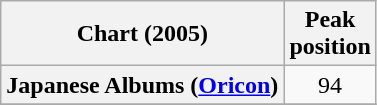<table class="wikitable sortable plainrowheaders" style="text-align:center;">
<tr>
<th align="center">Chart (2005)</th>
<th align="center">Peak<br>position</th>
</tr>
<tr>
<th scope="row">Japanese Albums (<a href='#'>Oricon</a>)</th>
<td>94</td>
</tr>
<tr>
</tr>
</table>
